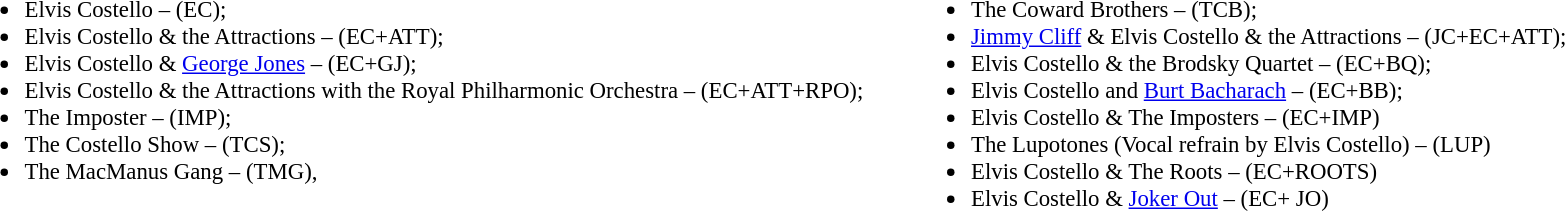<table style="width:100%; font-size:95%;">
<tr valign ="top">
<td width=50%><br><ul><li>Elvis Costello – (EC);</li><li>Elvis Costello & the Attractions – (EC+ATT);</li><li>Elvis Costello & <a href='#'>George Jones</a> – (EC+GJ);</li><li>Elvis Costello & the Attractions with the Royal Philharmonic Orchestra – (EC+ATT+RPO);</li><li>The Imposter – (IMP);</li><li>The Costello Show – (TCS);</li><li>The MacManus Gang – (TMG),</li></ul></td>
<td width=50%><br><ul><li>The Coward Brothers – (TCB);</li><li><a href='#'>Jimmy Cliff</a> & Elvis Costello & the Attractions – (JC+EC+ATT);</li><li>Elvis Costello & the Brodsky Quartet – (EC+BQ);</li><li>Elvis Costello and <a href='#'>Burt Bacharach</a> – (EC+BB);</li><li>Elvis Costello & The Imposters – (EC+IMP)</li><li>The Lupotones (Vocal refrain by Elvis Costello) – (LUP)</li><li>Elvis Costello & The Roots – (EC+ROOTS)</li><li>Elvis Costello & <a href='#'>Joker Out</a> – (EC+ JO)</li></ul></td>
</tr>
</table>
